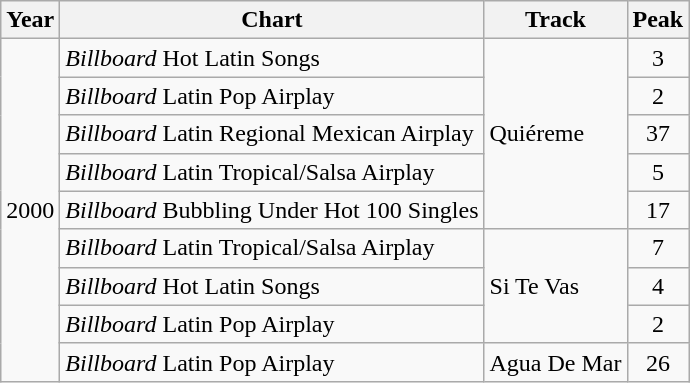<table class="wikitable">
<tr>
<th>Year</th>
<th>Chart</th>
<th>Track</th>
<th>Peak</th>
</tr>
<tr>
<td rowspan="9">2000</td>
<td><em>Billboard</em> Hot Latin Songs</td>
<td rowspan="5">Quiéreme</td>
<td align="center">3</td>
</tr>
<tr>
<td><em>Billboard</em> Latin Pop Airplay</td>
<td align="center">2</td>
</tr>
<tr>
<td><em>Billboard</em> Latin Regional Mexican Airplay</td>
<td align="center">37</td>
</tr>
<tr>
<td><em>Billboard</em> Latin Tropical/Salsa Airplay</td>
<td align="center">5</td>
</tr>
<tr>
<td><em>Billboard</em> Bubbling Under Hot 100 Singles</td>
<td align="center">17</td>
</tr>
<tr>
<td><em>Billboard</em> Latin Tropical/Salsa Airplay</td>
<td rowspan="3">Si Te Vas</td>
<td align="center">7</td>
</tr>
<tr>
<td><em>Billboard</em> Hot Latin Songs</td>
<td align="center">4</td>
</tr>
<tr>
<td><em>Billboard</em> Latin Pop Airplay</td>
<td align="center">2</td>
</tr>
<tr>
<td><em>Billboard</em> Latin Pop Airplay</td>
<td>Agua De Mar</td>
<td align="center">26</td>
</tr>
</table>
